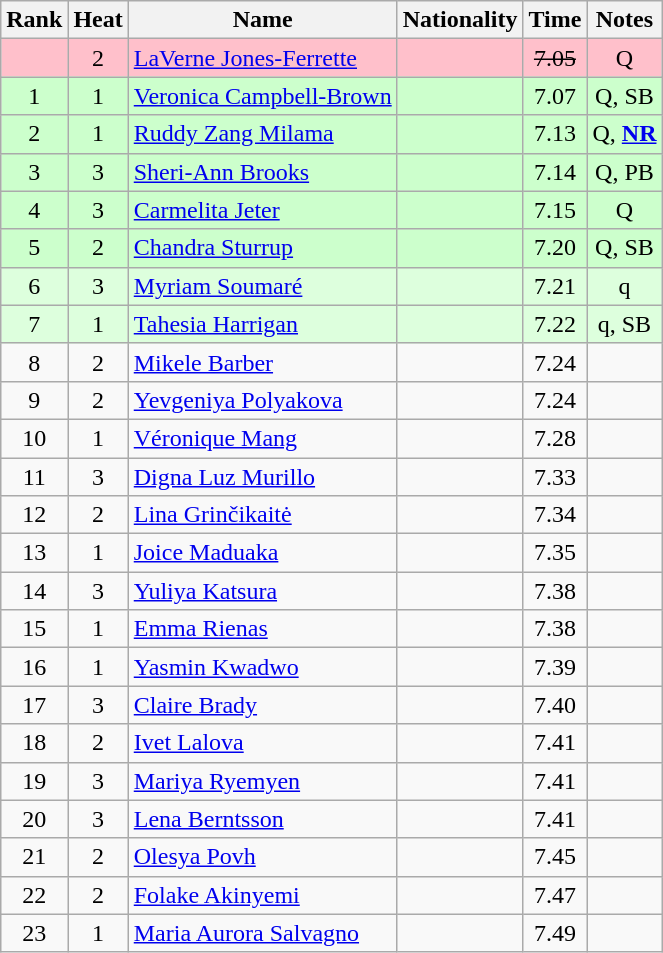<table class="wikitable sortable" style="text-align:center">
<tr>
<th>Rank</th>
<th>Heat</th>
<th>Name</th>
<th>Nationality</th>
<th>Time</th>
<th>Notes</th>
</tr>
<tr bgcolor=pink>
<td></td>
<td>2</td>
<td align=left><a href='#'>LaVerne Jones-Ferrette</a></td>
<td align=left></td>
<td><s>7.05 </s></td>
<td>Q</td>
</tr>
<tr bgcolor=ccffcc>
<td>1</td>
<td>1</td>
<td align=left><a href='#'>Veronica Campbell-Brown</a></td>
<td align=left></td>
<td>7.07</td>
<td>Q, SB</td>
</tr>
<tr bgcolor=ccffcc>
<td>2</td>
<td>1</td>
<td align=left><a href='#'>Ruddy Zang Milama</a></td>
<td align=left></td>
<td>7.13</td>
<td>Q, <strong><a href='#'>NR</a></strong></td>
</tr>
<tr bgcolor=ccffcc>
<td>3</td>
<td>3</td>
<td align=left><a href='#'>Sheri-Ann Brooks</a></td>
<td align=left></td>
<td>7.14</td>
<td>Q, PB</td>
</tr>
<tr bgcolor=ccffcc>
<td>4</td>
<td>3</td>
<td align=left><a href='#'>Carmelita Jeter</a></td>
<td align=left></td>
<td>7.15</td>
<td>Q</td>
</tr>
<tr bgcolor=ccffcc>
<td>5</td>
<td>2</td>
<td align=left><a href='#'>Chandra Sturrup</a></td>
<td align=left></td>
<td>7.20</td>
<td>Q, SB</td>
</tr>
<tr bgcolor=ddffdd>
<td>6</td>
<td>3</td>
<td align=left><a href='#'>Myriam Soumaré</a></td>
<td align=left></td>
<td>7.21</td>
<td>q</td>
</tr>
<tr bgcolor=ddffdd>
<td>7</td>
<td>1</td>
<td align=left><a href='#'>Tahesia Harrigan</a></td>
<td align=left></td>
<td>7.22</td>
<td>q, SB</td>
</tr>
<tr>
<td>8</td>
<td>2</td>
<td align=left><a href='#'>Mikele Barber</a></td>
<td align=left></td>
<td>7.24</td>
<td></td>
</tr>
<tr>
<td>9</td>
<td>2</td>
<td align=left><a href='#'>Yevgeniya Polyakova</a></td>
<td align=left></td>
<td>7.24</td>
<td></td>
</tr>
<tr>
<td>10</td>
<td>1</td>
<td align=left><a href='#'>Véronique Mang</a></td>
<td align=left></td>
<td>7.28</td>
<td></td>
</tr>
<tr>
<td>11</td>
<td>3</td>
<td align=left><a href='#'>Digna Luz Murillo</a></td>
<td align=left></td>
<td>7.33</td>
<td></td>
</tr>
<tr>
<td>12</td>
<td>2</td>
<td align=left><a href='#'>Lina Grinčikaitė</a></td>
<td align=left></td>
<td>7.34</td>
<td></td>
</tr>
<tr>
<td>13</td>
<td>1</td>
<td align=left><a href='#'>Joice Maduaka</a></td>
<td align=left></td>
<td>7.35</td>
<td></td>
</tr>
<tr>
<td>14</td>
<td>3</td>
<td align=left><a href='#'>Yuliya Katsura</a></td>
<td align=left></td>
<td>7.38</td>
<td></td>
</tr>
<tr>
<td>15</td>
<td>1</td>
<td align=left><a href='#'>Emma Rienas</a></td>
<td align=left></td>
<td>7.38</td>
<td></td>
</tr>
<tr>
<td>16</td>
<td>1</td>
<td align=left><a href='#'>Yasmin Kwadwo</a></td>
<td align=left></td>
<td>7.39</td>
<td></td>
</tr>
<tr>
<td>17</td>
<td>3</td>
<td align=left><a href='#'>Claire Brady</a></td>
<td align=left></td>
<td>7.40</td>
<td></td>
</tr>
<tr>
<td>18</td>
<td>2</td>
<td align=left><a href='#'>Ivet Lalova</a></td>
<td align=left></td>
<td>7.41</td>
<td></td>
</tr>
<tr>
<td>19</td>
<td>3</td>
<td align=left><a href='#'>Mariya Ryemyen</a></td>
<td align=left></td>
<td>7.41</td>
<td></td>
</tr>
<tr>
<td>20</td>
<td>3</td>
<td align=left><a href='#'>Lena Berntsson</a></td>
<td align=left></td>
<td>7.41</td>
<td></td>
</tr>
<tr>
<td>21</td>
<td>2</td>
<td align=left><a href='#'>Olesya Povh</a></td>
<td align=left></td>
<td>7.45</td>
<td></td>
</tr>
<tr>
<td>22</td>
<td>2</td>
<td align=left><a href='#'>Folake Akinyemi</a></td>
<td align=left></td>
<td>7.47</td>
<td></td>
</tr>
<tr>
<td>23</td>
<td>1</td>
<td align=left><a href='#'>Maria Aurora Salvagno</a></td>
<td align=left></td>
<td>7.49</td>
<td></td>
</tr>
</table>
